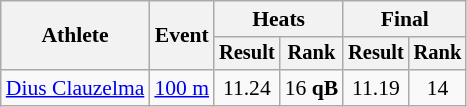<table class="wikitable" style="font-size:90%">
<tr>
<th rowspan=2>Athlete</th>
<th rowspan=2>Event</th>
<th colspan=2>Heats</th>
<th colspan=2>Final</th>
</tr>
<tr style="font-size:95%">
<th>Result</th>
<th>Rank</th>
<th>Result</th>
<th>Rank</th>
</tr>
<tr align=center>
<td align=left><a href='#'>Dius Clauzelma</a></td>
<td align=left><a href='#'>100 m</a></td>
<td>11.24</td>
<td>16 <strong>qB</strong></td>
<td>11.19</td>
<td>14</td>
</tr>
</table>
